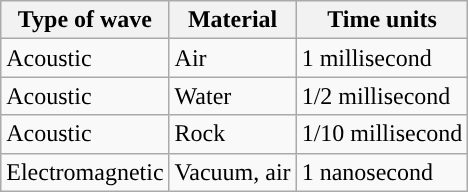<table class="wikitable" style="text-align:left;">
<tr>
<th>Type of wave</th>
<th>Material</th>
<th>Time units</th>
</tr>
<tr>
<td>Acoustic</td>
<td>Air</td>
<td>1 millisecond</td>
</tr>
<tr>
<td>Acoustic</td>
<td>Water</td>
<td>1/2 millisecond</td>
</tr>
<tr>
<td>Acoustic</td>
<td>Rock</td>
<td>1/10 millisecond</td>
</tr>
<tr>
<td>Electromagnetic</td>
<td>Vacuum, air</td>
<td>1 nanosecond</td>
</tr>
</table>
